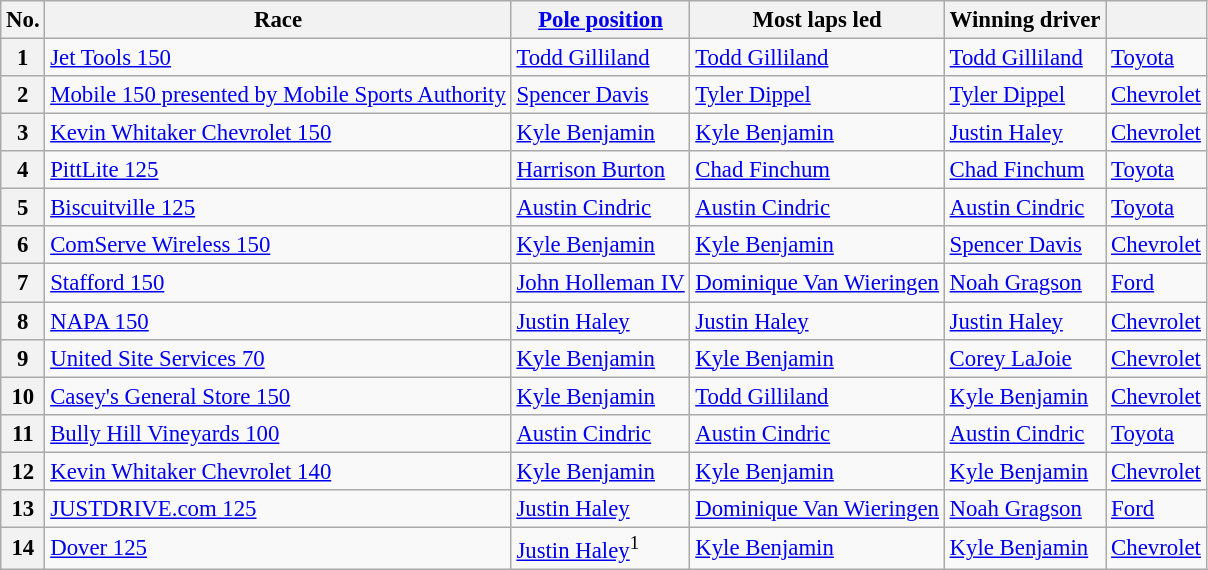<table class="wikitable sortable" style="font-size:95%">
<tr>
<th>No.</th>
<th>Race</th>
<th><a href='#'>Pole position</a></th>
<th>Most laps led</th>
<th>Winning driver</th>
<th></th>
</tr>
<tr>
<th>1</th>
<td><a href='#'>Jet Tools 150</a></td>
<td><a href='#'>Todd Gilliland</a></td>
<td><a href='#'>Todd Gilliland</a></td>
<td><a href='#'>Todd Gilliland</a></td>
<td><a href='#'>Toyota</a></td>
</tr>
<tr>
<th>2</th>
<td><a href='#'>Mobile 150 presented by Mobile Sports Authority</a></td>
<td><a href='#'>Spencer Davis</a></td>
<td><a href='#'>Tyler Dippel</a></td>
<td><a href='#'>Tyler Dippel</a></td>
<td><a href='#'>Chevrolet</a></td>
</tr>
<tr>
<th>3</th>
<td><a href='#'>Kevin Whitaker Chevrolet 150</a></td>
<td><a href='#'>Kyle Benjamin</a></td>
<td><a href='#'>Kyle Benjamin</a></td>
<td><a href='#'>Justin Haley</a></td>
<td><a href='#'>Chevrolet</a></td>
</tr>
<tr>
<th>4</th>
<td><a href='#'>PittLite 125</a></td>
<td><a href='#'>Harrison Burton</a></td>
<td><a href='#'>Chad Finchum</a></td>
<td><a href='#'>Chad Finchum</a></td>
<td><a href='#'>Toyota</a></td>
</tr>
<tr>
<th>5</th>
<td><a href='#'>Biscuitville 125</a></td>
<td><a href='#'>Austin Cindric</a></td>
<td><a href='#'>Austin Cindric</a></td>
<td><a href='#'>Austin Cindric</a></td>
<td><a href='#'>Toyota</a></td>
</tr>
<tr>
<th>6</th>
<td><a href='#'>ComServe Wireless 150</a></td>
<td><a href='#'>Kyle Benjamin</a></td>
<td><a href='#'>Kyle Benjamin</a></td>
<td><a href='#'>Spencer Davis</a></td>
<td><a href='#'>Chevrolet</a></td>
</tr>
<tr>
<th>7</th>
<td><a href='#'>Stafford 150</a></td>
<td><a href='#'>John Holleman IV</a></td>
<td><a href='#'>Dominique Van Wieringen</a></td>
<td><a href='#'>Noah Gragson</a></td>
<td><a href='#'>Ford</a></td>
</tr>
<tr>
<th>8</th>
<td><a href='#'>NAPA 150</a></td>
<td><a href='#'>Justin Haley</a></td>
<td><a href='#'>Justin Haley</a></td>
<td><a href='#'>Justin Haley</a></td>
<td><a href='#'>Chevrolet</a></td>
</tr>
<tr>
<th>9</th>
<td><a href='#'>United Site Services 70</a></td>
<td><a href='#'>Kyle Benjamin</a></td>
<td><a href='#'>Kyle Benjamin</a></td>
<td><a href='#'>Corey LaJoie</a></td>
<td><a href='#'>Chevrolet</a></td>
</tr>
<tr>
<th>10</th>
<td><a href='#'>Casey's General Store 150</a></td>
<td><a href='#'>Kyle Benjamin</a></td>
<td><a href='#'>Todd Gilliland</a></td>
<td><a href='#'>Kyle Benjamin</a></td>
<td><a href='#'>Chevrolet</a></td>
</tr>
<tr>
<th>11</th>
<td><a href='#'>Bully Hill Vineyards 100</a></td>
<td><a href='#'>Austin Cindric</a></td>
<td><a href='#'>Austin Cindric</a></td>
<td><a href='#'>Austin Cindric</a></td>
<td><a href='#'>Toyota</a></td>
</tr>
<tr>
<th>12</th>
<td><a href='#'>Kevin Whitaker Chevrolet 140</a></td>
<td><a href='#'>Kyle Benjamin</a></td>
<td><a href='#'>Kyle Benjamin</a></td>
<td><a href='#'>Kyle Benjamin</a></td>
<td><a href='#'>Chevrolet</a></td>
</tr>
<tr>
<th>13</th>
<td><a href='#'>JUSTDRIVE.com 125</a></td>
<td><a href='#'>Justin Haley</a></td>
<td><a href='#'>Dominique Van Wieringen</a></td>
<td><a href='#'>Noah Gragson</a></td>
<td><a href='#'>Ford</a></td>
</tr>
<tr>
<th>14</th>
<td><a href='#'>Dover 125</a></td>
<td><a href='#'>Justin Haley</a><sup>1</sup></td>
<td><a href='#'>Kyle Benjamin</a></td>
<td><a href='#'>Kyle Benjamin</a></td>
<td><a href='#'>Chevrolet</a></td>
</tr>
</table>
